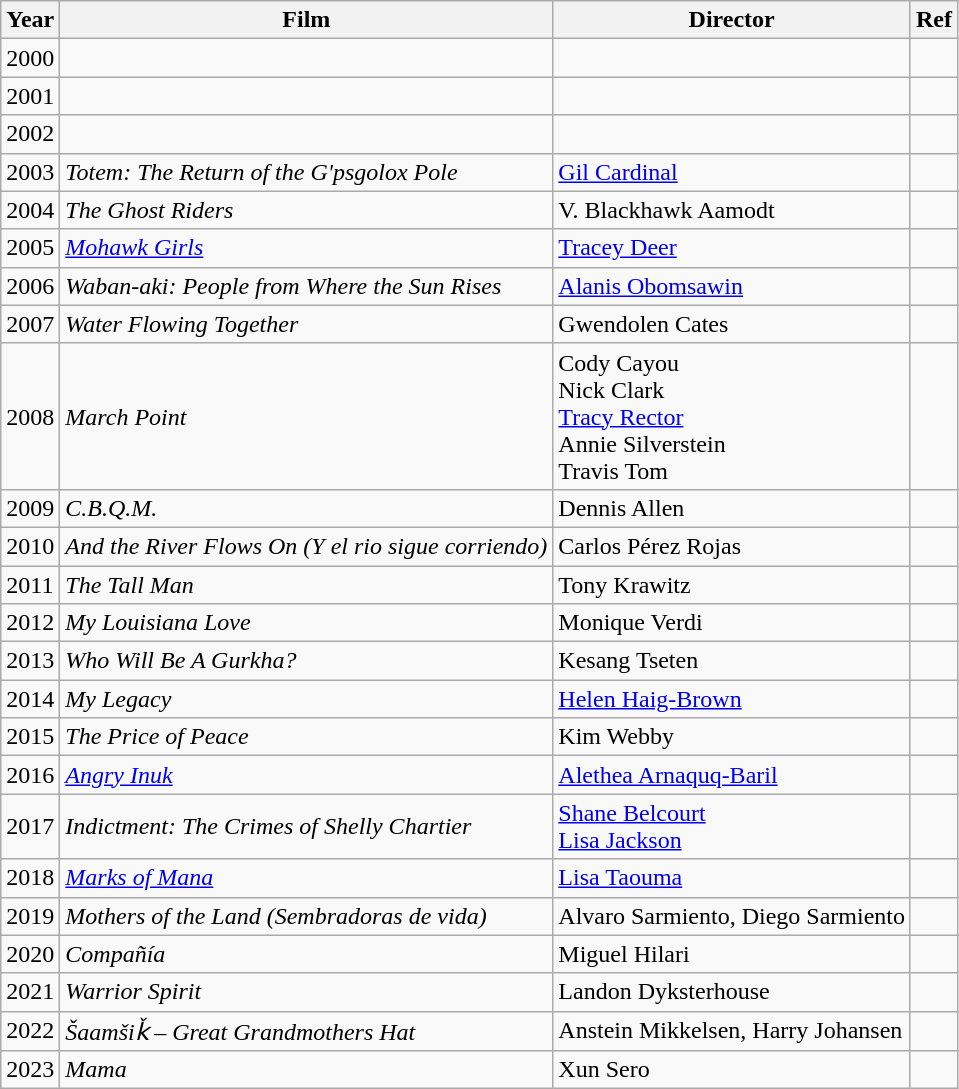<table class="wikitable">
<tr>
<th>Year</th>
<th>Film</th>
<th>Director</th>
<th>Ref</th>
</tr>
<tr>
<td>2000</td>
<td></td>
<td></td>
<td></td>
</tr>
<tr>
<td>2001</td>
<td></td>
<td></td>
<td></td>
</tr>
<tr>
<td>2002</td>
<td></td>
<td></td>
<td></td>
</tr>
<tr>
<td>2003</td>
<td><em>Totem: The Return of the G'psgolox Pole</em></td>
<td><a href='#'>Gil Cardinal</a></td>
<td></td>
</tr>
<tr>
<td>2004</td>
<td><em>The Ghost Riders</em></td>
<td>V. Blackhawk Aamodt</td>
<td></td>
</tr>
<tr>
<td>2005</td>
<td><em><a href='#'>Mohawk Girls</a></em></td>
<td><a href='#'>Tracey Deer</a></td>
<td></td>
</tr>
<tr>
<td>2006</td>
<td><em>Waban-aki: People from Where the Sun Rises</em></td>
<td><a href='#'>Alanis Obomsawin</a></td>
<td></td>
</tr>
<tr>
<td>2007</td>
<td><em>Water Flowing Together</em></td>
<td>Gwendolen Cates</td>
<td></td>
</tr>
<tr>
<td>2008</td>
<td><em>March Point</em></td>
<td>Cody Cayou<br>Nick Clark<br><a href='#'>Tracy Rector</a><br>Annie Silverstein<br>Travis Tom</td>
<td></td>
</tr>
<tr>
<td>2009</td>
<td><em>C.B.Q.M.</em></td>
<td>Dennis Allen</td>
<td></td>
</tr>
<tr>
<td>2010</td>
<td><em>And the River Flows On (Y el rio sigue corriendo)</em></td>
<td>Carlos Pérez Rojas</td>
<td></td>
</tr>
<tr>
<td>2011</td>
<td><em>The Tall Man</em></td>
<td>Tony Krawitz</td>
<td></td>
</tr>
<tr>
<td>2012</td>
<td><em>My Louisiana Love</em></td>
<td>Monique Verdi</td>
<td></td>
</tr>
<tr>
<td>2013</td>
<td><em>Who Will Be A Gurkha?</em></td>
<td>Kesang Tseten</td>
<td></td>
</tr>
<tr>
<td>2014</td>
<td><em>My Legacy</em></td>
<td><a href='#'>Helen Haig-Brown</a></td>
<td></td>
</tr>
<tr>
<td>2015</td>
<td><em>The Price of Peace</em></td>
<td>Kim Webby</td>
<td></td>
</tr>
<tr>
<td>2016</td>
<td><em><a href='#'>Angry Inuk</a></em></td>
<td><a href='#'>Alethea Arnaquq-Baril</a></td>
<td></td>
</tr>
<tr>
<td>2017</td>
<td><em>Indictment: The Crimes of Shelly Chartier</em></td>
<td><a href='#'>Shane Belcourt</a><br><a href='#'>Lisa Jackson</a></td>
<td></td>
</tr>
<tr>
<td>2018</td>
<td><em><a href='#'>Marks of Mana</a></em></td>
<td><a href='#'>Lisa Taouma</a></td>
<td></td>
</tr>
<tr>
<td>2019</td>
<td><em>Mothers of the Land (Sembradoras de vida)</em></td>
<td>Alvaro Sarmiento, Diego Sarmiento</td>
<td></td>
</tr>
<tr>
<td>2020</td>
<td><em>Compañía</em></td>
<td>Miguel Hilari</td>
<td></td>
</tr>
<tr>
<td>2021</td>
<td><em>Warrior Spirit</em></td>
<td>Landon Dyksterhouse</td>
<td></td>
</tr>
<tr>
<td>2022</td>
<td><em>Šaamšiǩ – Great Grandmothers Hat</em></td>
<td>Anstein Mikkelsen, Harry Johansen</td>
<td></td>
</tr>
<tr>
<td>2023</td>
<td><em>Mama</em></td>
<td>Xun Sero</td>
<td></td>
</tr>
</table>
